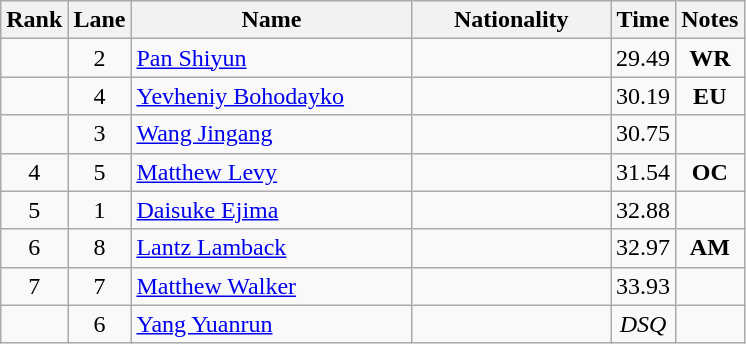<table class="wikitable sortable" style="text-align:center">
<tr>
<th>Rank</th>
<th>Lane</th>
<th style="width:180px">Name</th>
<th style="width:125px">Nationality</th>
<th>Time</th>
<th>Notes</th>
</tr>
<tr>
<td></td>
<td>2</td>
<td style="text-align:left;"><a href='#'>Pan Shiyun</a></td>
<td style="text-align:left;"></td>
<td>29.49</td>
<td><strong>WR</strong></td>
</tr>
<tr>
<td></td>
<td>4</td>
<td style="text-align:left;"><a href='#'>Yevheniy Bohodayko</a></td>
<td style="text-align:left;"></td>
<td>30.19</td>
<td><strong>EU</strong></td>
</tr>
<tr>
<td></td>
<td>3</td>
<td style="text-align:left;"><a href='#'>Wang Jingang</a></td>
<td style="text-align:left;"></td>
<td>30.75</td>
<td></td>
</tr>
<tr>
<td>4</td>
<td>5</td>
<td style="text-align:left;"><a href='#'>Matthew Levy</a></td>
<td style="text-align:left;"></td>
<td>31.54</td>
<td><strong>OC</strong></td>
</tr>
<tr>
<td>5</td>
<td>1</td>
<td style="text-align:left;"><a href='#'>Daisuke Ejima</a></td>
<td style="text-align:left;"></td>
<td>32.88</td>
<td></td>
</tr>
<tr>
<td>6</td>
<td>8</td>
<td style="text-align:left;"><a href='#'>Lantz Lamback</a></td>
<td style="text-align:left;"></td>
<td>32.97</td>
<td><strong>AM</strong></td>
</tr>
<tr>
<td>7</td>
<td>7</td>
<td style="text-align:left;"><a href='#'>Matthew Walker</a></td>
<td style="text-align:left;"></td>
<td>33.93</td>
<td></td>
</tr>
<tr>
<td></td>
<td>6</td>
<td style="text-align:left;"><a href='#'>Yang Yuanrun</a></td>
<td style="text-align:left;"></td>
<td><em>DSQ</em></td>
<td></td>
</tr>
</table>
